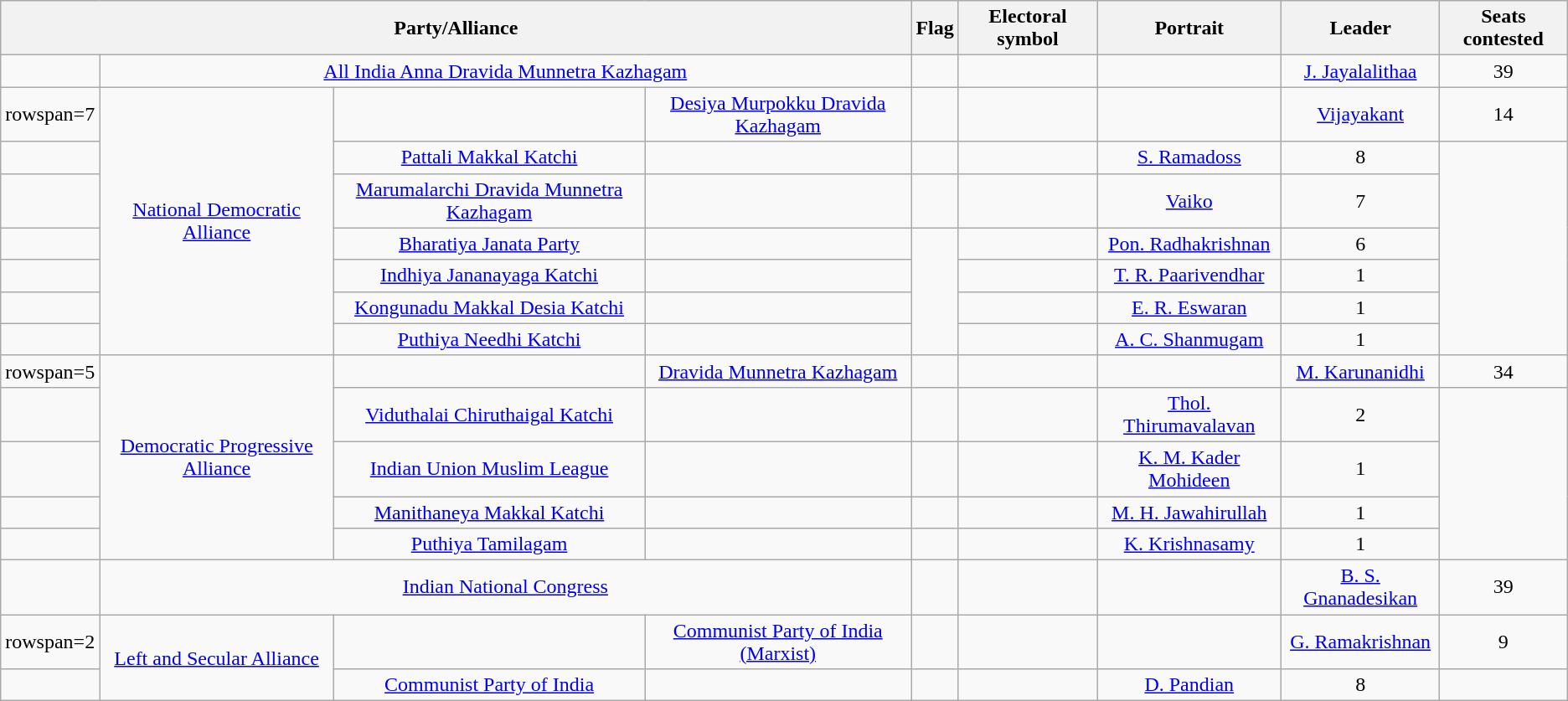<table class="wikitable sortable" style="text-align:center;">
<tr>
<th colspan=4>Party/Alliance</th>
<th>Flag</th>
<th>Electoral symbol</th>
<th>Portrait</th>
<th>Leader</th>
<th>Seats contested</th>
</tr>
<tr>
<td></td>
<td colspan=3><a href='#'>All India Anna Dravida Munnetra Kazhagam</a></td>
<td></td>
<td></td>
<td></td>
<td><a href='#'>J. Jayalalithaa</a></td>
<td>39</td>
</tr>
<tr>
<td>rowspan=7 </td>
<td rowspan=7><a href='#'>National Democratic Alliance</a></td>
<td></td>
<td><a href='#'>Desiya Murpokku Dravida Kazhagam</a></td>
<td></td>
<td></td>
<td></td>
<td><a href='#'>Vijayakant</a></td>
<td>14</td>
</tr>
<tr>
<td></td>
<td><a href='#'>Pattali Makkal Katchi</a></td>
<td></td>
<td></td>
<td></td>
<td><a href='#'>S. Ramadoss</a></td>
<td>8</td>
</tr>
<tr>
<td></td>
<td><a href='#'>Marumalarchi Dravida Munnetra Kazhagam</a></td>
<td></td>
<td></td>
<td></td>
<td><a href='#'>Vaiko</a></td>
<td>7</td>
</tr>
<tr>
<td></td>
<td><a href='#'>Bharatiya Janata Party</a></td>
<td></td>
<td rowspan=4></td>
<td></td>
<td><a href='#'>Pon. Radhakrishnan</a></td>
<td>6</td>
</tr>
<tr>
<td></td>
<td><a href='#'>Indhiya Jananayaga Katchi</a></td>
<td></td>
<td></td>
<td><a href='#'>T. R. Paarivendhar</a></td>
<td>1</td>
</tr>
<tr>
<td></td>
<td><a href='#'>Kongunadu Makkal Desia Katchi</a></td>
<td></td>
<td></td>
<td><a href='#'>E. R. Eswaran</a></td>
<td>1</td>
</tr>
<tr>
<td></td>
<td><a href='#'>Puthiya Needhi Katchi</a></td>
<td></td>
<td></td>
<td><a href='#'>A. C. Shanmugam</a></td>
<td>1</td>
</tr>
<tr>
<td>rowspan=5 </td>
<td rowspan=5><a href='#'>Democratic Progressive Alliance</a></td>
<td></td>
<td><a href='#'>Dravida Munnetra Kazhagam</a></td>
<td></td>
<td></td>
<td></td>
<td><a href='#'>M. Karunanidhi</a></td>
<td>34</td>
</tr>
<tr>
<td></td>
<td><a href='#'>Viduthalai Chiruthaigal Katchi</a></td>
<td></td>
<td></td>
<td></td>
<td><a href='#'>Thol. Thirumavalavan</a></td>
<td>2</td>
</tr>
<tr>
<td></td>
<td><a href='#'>Indian Union Muslim League</a></td>
<td></td>
<td></td>
<td></td>
<td><a href='#'>K. M. Kader Mohideen</a></td>
<td>1</td>
</tr>
<tr>
<td></td>
<td><a href='#'>Manithaneya Makkal Katchi</a></td>
<td></td>
<td></td>
<td></td>
<td><a href='#'>M. H. Jawahirullah</a></td>
<td>1</td>
</tr>
<tr>
<td></td>
<td><a href='#'>Puthiya Tamilagam</a></td>
<td></td>
<td></td>
<td></td>
<td><a href='#'>K. Krishnasamy</a></td>
<td>1</td>
</tr>
<tr>
<td></td>
<td colspan=3><a href='#'>Indian National Congress</a></td>
<td></td>
<td></td>
<td></td>
<td><a href='#'>B. S. Gnanadesikan</a></td>
<td>39</td>
</tr>
<tr>
<td>rowspan=2 </td>
<td rowspan=2><a href='#'>Left and Secular Alliance</a></td>
<td></td>
<td><a href='#'>Communist Party of India (Marxist)</a></td>
<td></td>
<td></td>
<td></td>
<td><a href='#'>G. Ramakrishnan</a></td>
<td>9</td>
</tr>
<tr>
<td></td>
<td><a href='#'>Communist Party of India</a></td>
<td></td>
<td></td>
<td></td>
<td><a href='#'>D. Pandian</a></td>
<td>8</td>
</tr>
</table>
